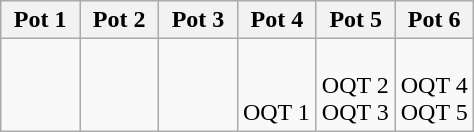<table class=wikitable>
<tr>
<th width=16.7%>Pot 1</th>
<th width=16.7%>Pot 2</th>
<th width=16.7%>Pot 3</th>
<th width=16.7%>Pot 4</th>
<th width=16.7%>Pot 5</th>
<th width=16.7%>Pot 6</th>
</tr>
<tr>
<td><br><br>
</td>
<td><br><br>
</td>
<td><br><br>
</td>
<td><br><br>
OQT 1</td>
<td><br>OQT 2<br>
OQT 3</td>
<td><br>OQT 4<br>
OQT 5</td>
</tr>
</table>
